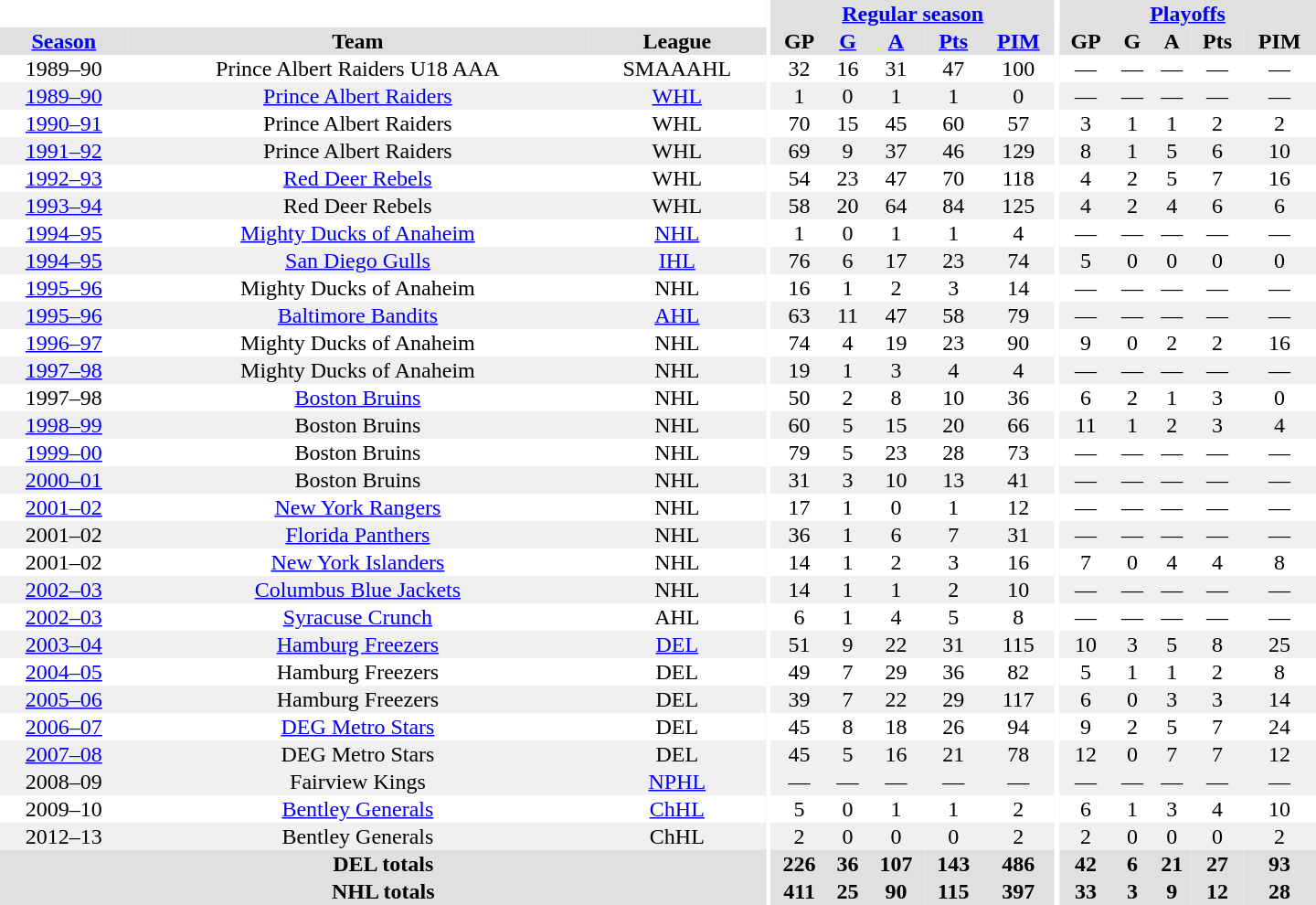<table border="0" cellpadding="1" cellspacing="0" style="text-align:center; width:60em">
<tr bgcolor="#e0e0e0">
<th colspan="3" bgcolor="#ffffff"></th>
<th rowspan="100" bgcolor="#ffffff"></th>
<th colspan="5"><a href='#'>Regular season</a></th>
<th rowspan="100" bgcolor="#ffffff"></th>
<th colspan="5"><a href='#'>Playoffs</a></th>
</tr>
<tr bgcolor="#e0e0e0">
<th><a href='#'>Season</a></th>
<th>Team</th>
<th>League</th>
<th>GP</th>
<th><a href='#'>G</a></th>
<th><a href='#'>A</a></th>
<th><a href='#'>Pts</a></th>
<th><a href='#'>PIM</a></th>
<th>GP</th>
<th>G</th>
<th>A</th>
<th>Pts</th>
<th>PIM</th>
</tr>
<tr>
<td>1989–90</td>
<td>Prince Albert Raiders U18 AAA</td>
<td>SMAAAHL</td>
<td>32</td>
<td>16</td>
<td>31</td>
<td>47</td>
<td>100</td>
<td>—</td>
<td>—</td>
<td>—</td>
<td>—</td>
<td>—</td>
</tr>
<tr bgcolor="#f0f0f0">
<td><a href='#'>1989–90</a></td>
<td><a href='#'>Prince Albert Raiders</a></td>
<td><a href='#'>WHL</a></td>
<td>1</td>
<td>0</td>
<td>1</td>
<td>1</td>
<td>0</td>
<td>—</td>
<td>—</td>
<td>—</td>
<td>—</td>
<td>—</td>
</tr>
<tr>
<td><a href='#'>1990–91</a></td>
<td>Prince Albert Raiders</td>
<td>WHL</td>
<td>70</td>
<td>15</td>
<td>45</td>
<td>60</td>
<td>57</td>
<td>3</td>
<td>1</td>
<td>1</td>
<td>2</td>
<td>2</td>
</tr>
<tr bgcolor="#f0f0f0">
<td><a href='#'>1991–92</a></td>
<td>Prince Albert Raiders</td>
<td>WHL</td>
<td>69</td>
<td>9</td>
<td>37</td>
<td>46</td>
<td>129</td>
<td>8</td>
<td>1</td>
<td>5</td>
<td>6</td>
<td>10</td>
</tr>
<tr>
<td><a href='#'>1992–93</a></td>
<td><a href='#'>Red Deer Rebels</a></td>
<td>WHL</td>
<td>54</td>
<td>23</td>
<td>47</td>
<td>70</td>
<td>118</td>
<td>4</td>
<td>2</td>
<td>5</td>
<td>7</td>
<td>16</td>
</tr>
<tr bgcolor="#f0f0f0">
<td><a href='#'>1993–94</a></td>
<td>Red Deer Rebels</td>
<td>WHL</td>
<td>58</td>
<td>20</td>
<td>64</td>
<td>84</td>
<td>125</td>
<td>4</td>
<td>2</td>
<td>4</td>
<td>6</td>
<td>6</td>
</tr>
<tr>
<td><a href='#'>1994–95</a></td>
<td><a href='#'>Mighty Ducks of Anaheim</a></td>
<td><a href='#'>NHL</a></td>
<td>1</td>
<td>0</td>
<td>1</td>
<td>1</td>
<td>4</td>
<td>—</td>
<td>—</td>
<td>—</td>
<td>—</td>
<td>—</td>
</tr>
<tr bgcolor="#f0f0f0">
<td><a href='#'>1994–95</a></td>
<td><a href='#'>San Diego Gulls</a></td>
<td><a href='#'>IHL</a></td>
<td>76</td>
<td>6</td>
<td>17</td>
<td>23</td>
<td>74</td>
<td>5</td>
<td>0</td>
<td>0</td>
<td>0</td>
<td>0</td>
</tr>
<tr>
<td><a href='#'>1995–96</a></td>
<td>Mighty Ducks of Anaheim</td>
<td>NHL</td>
<td>16</td>
<td>1</td>
<td>2</td>
<td>3</td>
<td>14</td>
<td>—</td>
<td>—</td>
<td>—</td>
<td>—</td>
<td>—</td>
</tr>
<tr bgcolor="#f0f0f0">
<td><a href='#'>1995–96</a></td>
<td><a href='#'>Baltimore Bandits</a></td>
<td><a href='#'>AHL</a></td>
<td>63</td>
<td>11</td>
<td>47</td>
<td>58</td>
<td>79</td>
<td>—</td>
<td>—</td>
<td>—</td>
<td>—</td>
<td>—</td>
</tr>
<tr>
<td><a href='#'>1996–97</a></td>
<td>Mighty Ducks of Anaheim</td>
<td>NHL</td>
<td>74</td>
<td>4</td>
<td>19</td>
<td>23</td>
<td>90</td>
<td>9</td>
<td>0</td>
<td>2</td>
<td>2</td>
<td>16</td>
</tr>
<tr bgcolor="#f0f0f0">
<td><a href='#'>1997–98</a></td>
<td>Mighty Ducks of Anaheim</td>
<td>NHL</td>
<td>19</td>
<td>1</td>
<td>3</td>
<td>4</td>
<td>4</td>
<td>—</td>
<td>—</td>
<td>—</td>
<td>—</td>
<td>—</td>
</tr>
<tr>
<td>1997–98</td>
<td><a href='#'>Boston Bruins</a></td>
<td>NHL</td>
<td>50</td>
<td>2</td>
<td>8</td>
<td>10</td>
<td>36</td>
<td>6</td>
<td>2</td>
<td>1</td>
<td>3</td>
<td>0</td>
</tr>
<tr bgcolor="#f0f0f0">
<td><a href='#'>1998–99</a></td>
<td>Boston Bruins</td>
<td>NHL</td>
<td>60</td>
<td>5</td>
<td>15</td>
<td>20</td>
<td>66</td>
<td>11</td>
<td>1</td>
<td>2</td>
<td>3</td>
<td>4</td>
</tr>
<tr>
<td><a href='#'>1999–00</a></td>
<td>Boston Bruins</td>
<td>NHL</td>
<td>79</td>
<td>5</td>
<td>23</td>
<td>28</td>
<td>73</td>
<td>—</td>
<td>—</td>
<td>—</td>
<td>—</td>
<td>—</td>
</tr>
<tr bgcolor="#f0f0f0">
<td><a href='#'>2000–01</a></td>
<td>Boston Bruins</td>
<td>NHL</td>
<td>31</td>
<td>3</td>
<td>10</td>
<td>13</td>
<td>41</td>
<td>—</td>
<td>—</td>
<td>—</td>
<td>—</td>
<td>—</td>
</tr>
<tr>
<td><a href='#'>2001–02</a></td>
<td><a href='#'>New York Rangers</a></td>
<td>NHL</td>
<td>17</td>
<td>1</td>
<td>0</td>
<td>1</td>
<td>12</td>
<td>—</td>
<td>—</td>
<td>—</td>
<td>—</td>
<td>—</td>
</tr>
<tr bgcolor="#f0f0f0">
<td>2001–02</td>
<td><a href='#'>Florida Panthers</a></td>
<td>NHL</td>
<td>36</td>
<td>1</td>
<td>6</td>
<td>7</td>
<td>31</td>
<td>—</td>
<td>—</td>
<td>—</td>
<td>—</td>
<td>—</td>
</tr>
<tr>
<td>2001–02</td>
<td><a href='#'>New York Islanders</a></td>
<td>NHL</td>
<td>14</td>
<td>1</td>
<td>2</td>
<td>3</td>
<td>16</td>
<td>7</td>
<td>0</td>
<td>4</td>
<td>4</td>
<td>8</td>
</tr>
<tr bgcolor="#f0f0f0">
<td><a href='#'>2002–03</a></td>
<td><a href='#'>Columbus Blue Jackets</a></td>
<td>NHL</td>
<td>14</td>
<td>1</td>
<td>1</td>
<td>2</td>
<td>10</td>
<td>—</td>
<td>—</td>
<td>—</td>
<td>—</td>
<td>—</td>
</tr>
<tr>
<td><a href='#'>2002–03</a></td>
<td><a href='#'>Syracuse Crunch</a></td>
<td>AHL</td>
<td>6</td>
<td>1</td>
<td>4</td>
<td>5</td>
<td>8</td>
<td>—</td>
<td>—</td>
<td>—</td>
<td>—</td>
<td>—</td>
</tr>
<tr bgcolor="#f0f0f0">
<td><a href='#'>2003–04</a></td>
<td><a href='#'>Hamburg Freezers</a></td>
<td><a href='#'>DEL</a></td>
<td>51</td>
<td>9</td>
<td>22</td>
<td>31</td>
<td>115</td>
<td>10</td>
<td>3</td>
<td>5</td>
<td>8</td>
<td>25</td>
</tr>
<tr>
<td><a href='#'>2004–05</a></td>
<td>Hamburg Freezers</td>
<td>DEL</td>
<td>49</td>
<td>7</td>
<td>29</td>
<td>36</td>
<td>82</td>
<td>5</td>
<td>1</td>
<td>1</td>
<td>2</td>
<td>8</td>
</tr>
<tr bgcolor="#f0f0f0">
<td><a href='#'>2005–06</a></td>
<td>Hamburg Freezers</td>
<td>DEL</td>
<td>39</td>
<td>7</td>
<td>22</td>
<td>29</td>
<td>117</td>
<td>6</td>
<td>0</td>
<td>3</td>
<td>3</td>
<td>14</td>
</tr>
<tr>
<td><a href='#'>2006–07</a></td>
<td><a href='#'>DEG Metro Stars</a></td>
<td>DEL</td>
<td>45</td>
<td>8</td>
<td>18</td>
<td>26</td>
<td>94</td>
<td>9</td>
<td>2</td>
<td>5</td>
<td>7</td>
<td>24</td>
</tr>
<tr bgcolor="#f0f0f0">
<td><a href='#'>2007–08</a></td>
<td>DEG Metro Stars</td>
<td>DEL</td>
<td>45</td>
<td>5</td>
<td>16</td>
<td>21</td>
<td>78</td>
<td>12</td>
<td>0</td>
<td>7</td>
<td>7</td>
<td>12</td>
</tr>
<tr bgcolor="#f0f0f0">
<td>2008–09</td>
<td>Fairview Kings</td>
<td><a href='#'>NPHL</a></td>
<td>—</td>
<td>—</td>
<td>—</td>
<td>—</td>
<td>—</td>
<td>—</td>
<td>—</td>
<td>—</td>
<td>—</td>
<td>—</td>
</tr>
<tr>
<td>2009–10</td>
<td><a href='#'>Bentley Generals</a></td>
<td><a href='#'>ChHL</a></td>
<td>5</td>
<td>0</td>
<td>1</td>
<td>1</td>
<td>2</td>
<td>6</td>
<td>1</td>
<td>3</td>
<td>4</td>
<td>10</td>
</tr>
<tr bgcolor="#f0f0f0">
<td>2012–13</td>
<td>Bentley Generals</td>
<td>ChHL</td>
<td>2</td>
<td>0</td>
<td>0</td>
<td>0</td>
<td>2</td>
<td>2</td>
<td>0</td>
<td>0</td>
<td>0</td>
<td>2</td>
</tr>
<tr bgcolor="#e0e0e0">
<th colspan="3">DEL totals</th>
<th>226</th>
<th>36</th>
<th>107</th>
<th>143</th>
<th>486</th>
<th>42</th>
<th>6</th>
<th>21</th>
<th>27</th>
<th>93</th>
</tr>
<tr bgcolor="#e0e0e0">
<th colspan="3">NHL totals</th>
<th>411</th>
<th>25</th>
<th>90</th>
<th>115</th>
<th>397</th>
<th>33</th>
<th>3</th>
<th>9</th>
<th>12</th>
<th>28</th>
</tr>
</table>
